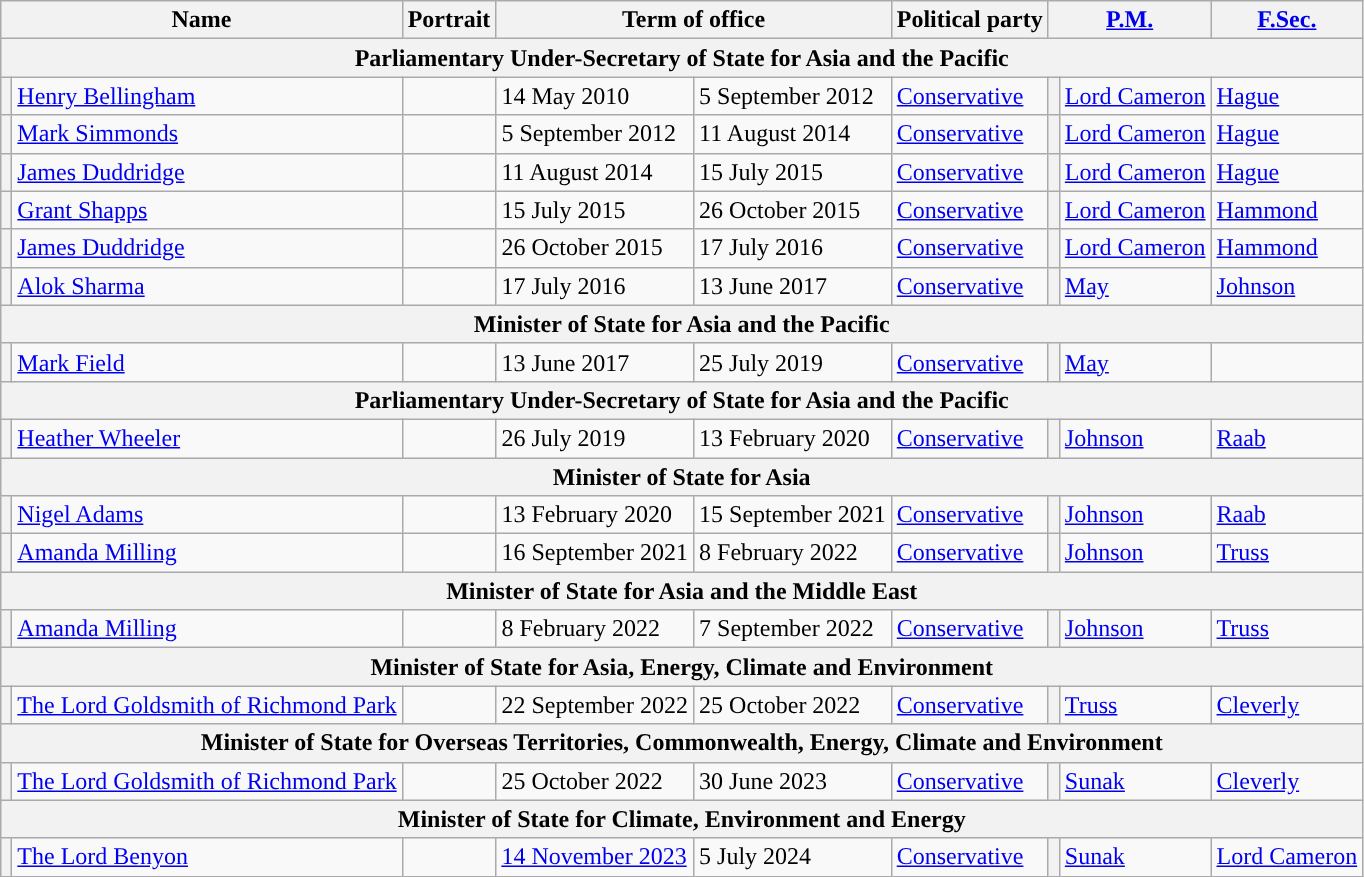<table class="wikitable" style="text-align:left">
<tr>
<th colspan="2">Name</th>
<th>Portrait</th>
<th colspan="2">Term of office</th>
<th>Political party</th>
<th colspan="2"><a href='#'>P.M.</a></th>
<th><a href='#'>F.Sec.</a></th>
</tr>
<tr>
<th colspan=9>Parliamentary Under-Secretary of State for Asia and the Pacific<br></th>
</tr>
<tr>
<th style="background-color: "></th>
<td><a href='#'>Henry Bellingham</a></td>
<td></td>
<td>14 May 2010</td>
<td>5 September 2012</td>
<td><a href='#'>Conservative</a></td>
<th style="background-color: "></th>
<td><a href='#'>Lord Cameron</a></td>
<td><a href='#'>Hague</a></td>
</tr>
<tr>
<th style="background-color: "></th>
<td><a href='#'>Mark Simmonds</a></td>
<td></td>
<td>5 September 2012</td>
<td>11 August 2014</td>
<td><a href='#'>Conservative</a></td>
<th style="background-color: "></th>
<td><a href='#'>Lord Cameron</a></td>
<td><a href='#'>Hague</a></td>
</tr>
<tr>
<th style="background-color: "></th>
<td><a href='#'>James Duddridge</a></td>
<td></td>
<td>11 August 2014</td>
<td>15 July 2015</td>
<td><a href='#'>Conservative</a></td>
<th style="background-color: "></th>
<td><a href='#'>Lord Cameron</a></td>
<td><a href='#'>Hague</a></td>
</tr>
<tr>
<th style="background-color: "></th>
<td><a href='#'>Grant Shapps</a></td>
<td></td>
<td>15 July 2015</td>
<td>26 October 2015</td>
<td><a href='#'>Conservative</a></td>
<th style="background-color: "></th>
<td><a href='#'>Lord Cameron</a></td>
<td><a href='#'>Hammond</a></td>
</tr>
<tr>
<th style="background-color: "></th>
<td><a href='#'>James Duddridge</a></td>
<td></td>
<td>26 October 2015</td>
<td>17 July 2016</td>
<td><a href='#'>Conservative</a></td>
<th style="background-color: "></th>
<td><a href='#'>Lord Cameron</a></td>
<td><a href='#'>Hammond</a></td>
</tr>
<tr>
<th style="background-color: "></th>
<td><a href='#'>Alok Sharma</a></td>
<td></td>
<td>17 July 2016</td>
<td>13 June 2017</td>
<td><a href='#'>Conservative</a></td>
<th style="background-color: "></th>
<td><a href='#'>May</a></td>
<td><a href='#'>Johnson</a></td>
</tr>
<tr>
<th colspan=9>Minister of State for Asia and the Pacific</th>
</tr>
<tr>
<th style="background-color: "></th>
<td><a href='#'>Mark Field</a></td>
<td></td>
<td>13 June 2017</td>
<td>25 July 2019</td>
<td><a href='#'>Conservative</a></td>
<th style="background-color: "></th>
<td><a href='#'>May</a></td>
<td></td>
</tr>
<tr>
<th colspan=9>Parliamentary Under-Secretary of State for Asia and the Pacific</th>
</tr>
<tr>
<th style="background-color: "></th>
<td><a href='#'>Heather Wheeler</a></td>
<td></td>
<td>26 July 2019</td>
<td>13 February 2020</td>
<td><a href='#'>Conservative</a></td>
<th style="background-color: "></th>
<td><a href='#'>Johnson</a></td>
<td><a href='#'>Raab</a></td>
</tr>
<tr>
<th colspan=9>Minister of State for Asia</th>
</tr>
<tr>
<th style="background-color: "></th>
<td><a href='#'>Nigel Adams</a></td>
<td></td>
<td>13 February 2020</td>
<td>15 September 2021</td>
<td><a href='#'>Conservative</a></td>
<th style="background-color: "></th>
<td><a href='#'>Johnson</a></td>
<td><a href='#'>Raab</a></td>
</tr>
<tr>
<th style="background-color: "></th>
<td><a href='#'>Amanda Milling</a></td>
<td></td>
<td>16 September 2021</td>
<td>8 February 2022</td>
<td><a href='#'>Conservative</a></td>
<th style="background-color: "></th>
<td><a href='#'>Johnson</a></td>
<td><a href='#'>Truss</a></td>
</tr>
<tr>
<th colspan=9>Minister of State for Asia and the Middle East</th>
</tr>
<tr>
<th style="background-color: "></th>
<td><a href='#'>Amanda Milling</a></td>
<td></td>
<td>8 February 2022</td>
<td>7 September 2022</td>
<td><a href='#'>Conservative</a></td>
<th style="background-color: "></th>
<td><a href='#'>Johnson</a></td>
<td><a href='#'>Truss</a></td>
</tr>
<tr>
<th colspan=9>Minister of State for Asia, Energy, Climate and Environment</th>
</tr>
<tr>
<th style="background-color: "></th>
<td><a href='#'>The Lord Goldsmith of Richmond Park</a></td>
<td></td>
<td>22 September 2022</td>
<td>25 October 2022</td>
<td><a href='#'>Conservative</a></td>
<th style="background-color: "></th>
<td><a href='#'>Truss</a></td>
<td><a href='#'>Cleverly</a></td>
</tr>
<tr>
<th colspan=9>Minister of State for Overseas Territories, Commonwealth, Energy, Climate and Environment</th>
</tr>
<tr>
<th style="background-color: "></th>
<td><a href='#'>The Lord Goldsmith of Richmond Park</a></td>
<td></td>
<td>25 October 2022</td>
<td>30 June 2023</td>
<td><a href='#'>Conservative</a></td>
<th style="background-color: "></th>
<td><a href='#'>Sunak</a></td>
<td><a href='#'>Cleverly</a></td>
</tr>
<tr>
<th colspan=9>Minister of State for Climate, Environment and Energy</th>
</tr>
<tr>
<th style="background-color: "></th>
<td><a href='#'>The Lord Benyon</a></td>
<td></td>
<td><a href='#'>14 November 2023</a></td>
<td>5 July 2024</td>
<td><a href='#'>Conservative</a></td>
<th style="background-color: "></th>
<td><a href='#'>Sunak</a></td>
<td><a href='#'>Lord Cameron</a></td>
</tr>
</table>
